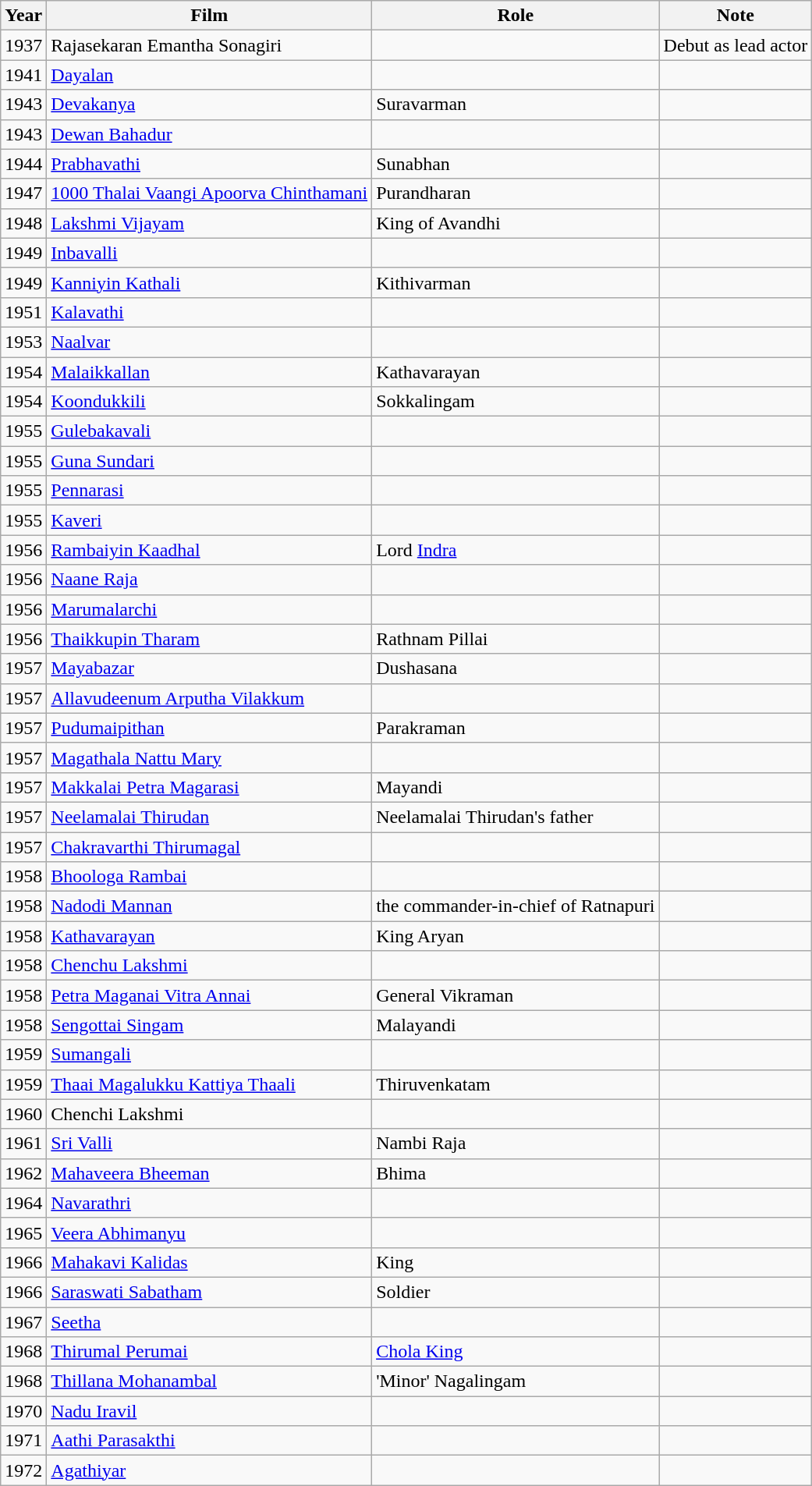<table class="wikitable">
<tr>
<th>Year</th>
<th>Film</th>
<th>Role</th>
<th>Note</th>
</tr>
<tr>
<td>1937</td>
<td>Rajasekaran Emantha Sonagiri</td>
<td></td>
<td>Debut as lead actor</td>
</tr>
<tr>
<td>1941</td>
<td><a href='#'>Dayalan</a></td>
<td></td>
<td></td>
</tr>
<tr>
<td>1943</td>
<td><a href='#'>Devakanya</a></td>
<td>Suravarman</td>
<td></td>
</tr>
<tr>
<td>1943</td>
<td><a href='#'>Dewan Bahadur</a></td>
<td></td>
<td></td>
</tr>
<tr>
<td>1944</td>
<td><a href='#'>Prabhavathi</a></td>
<td>Sunabhan</td>
<td></td>
</tr>
<tr>
<td>1947</td>
<td><a href='#'>1000 Thalai Vaangi Apoorva Chinthamani</a></td>
<td>Purandharan</td>
<td></td>
</tr>
<tr>
<td>1948</td>
<td><a href='#'>Lakshmi Vijayam</a></td>
<td>King of Avandhi</td>
<td></td>
</tr>
<tr>
<td>1949</td>
<td><a href='#'>Inbavalli</a></td>
<td></td>
<td></td>
</tr>
<tr>
<td>1949</td>
<td><a href='#'>Kanniyin Kathali</a></td>
<td>Kithivarman</td>
<td></td>
</tr>
<tr>
<td>1951</td>
<td><a href='#'>Kalavathi</a></td>
<td></td>
<td></td>
</tr>
<tr>
<td>1953</td>
<td><a href='#'>Naalvar</a></td>
<td></td>
<td></td>
</tr>
<tr>
<td>1954</td>
<td><a href='#'>Malaikkallan</a></td>
<td>Kathavarayan</td>
<td></td>
</tr>
<tr>
<td>1954</td>
<td><a href='#'>Koondukkili</a></td>
<td>Sokkalingam</td>
<td></td>
</tr>
<tr>
<td>1955</td>
<td><a href='#'>Gulebakavali</a></td>
<td></td>
<td></td>
</tr>
<tr>
<td>1955</td>
<td><a href='#'>Guna Sundari</a></td>
<td></td>
<td></td>
</tr>
<tr>
<td>1955</td>
<td><a href='#'>Pennarasi</a></td>
<td></td>
<td></td>
</tr>
<tr>
<td>1955</td>
<td><a href='#'>Kaveri</a></td>
<td></td>
<td></td>
</tr>
<tr>
<td>1956</td>
<td><a href='#'>Rambaiyin Kaadhal</a></td>
<td>Lord <a href='#'>Indra</a></td>
<td></td>
</tr>
<tr>
<td>1956</td>
<td><a href='#'>Naane Raja</a></td>
<td></td>
<td></td>
</tr>
<tr>
<td>1956</td>
<td><a href='#'>Marumalarchi</a></td>
<td></td>
<td></td>
</tr>
<tr>
<td>1956</td>
<td><a href='#'>Thaikkupin Tharam</a></td>
<td>Rathnam Pillai</td>
<td></td>
</tr>
<tr>
<td>1957</td>
<td><a href='#'>Mayabazar</a></td>
<td>Dushasana</td>
<td></td>
</tr>
<tr>
<td>1957</td>
<td><a href='#'>Allavudeenum Arputha Vilakkum</a></td>
<td></td>
<td></td>
</tr>
<tr>
<td>1957</td>
<td><a href='#'>Pudumaipithan</a></td>
<td>Parakraman</td>
<td></td>
</tr>
<tr>
<td>1957</td>
<td><a href='#'>Magathala Nattu Mary</a></td>
<td></td>
<td></td>
</tr>
<tr>
<td>1957</td>
<td><a href='#'>Makkalai Petra Magarasi</a></td>
<td>Mayandi</td>
<td></td>
</tr>
<tr>
<td>1957</td>
<td><a href='#'>Neelamalai Thirudan</a></td>
<td>Neelamalai Thirudan's father</td>
<td></td>
</tr>
<tr>
<td>1957</td>
<td><a href='#'>Chakravarthi Thirumagal</a></td>
<td></td>
<td></td>
</tr>
<tr>
<td>1958</td>
<td><a href='#'>Bhoologa Rambai</a></td>
<td></td>
<td></td>
</tr>
<tr>
<td>1958</td>
<td><a href='#'>Nadodi Mannan</a></td>
<td>the commander-in-chief of Ratnapuri</td>
<td></td>
</tr>
<tr>
<td>1958</td>
<td><a href='#'>Kathavarayan</a></td>
<td>King Aryan</td>
<td></td>
</tr>
<tr>
<td>1958</td>
<td><a href='#'>Chenchu Lakshmi</a></td>
<td></td>
<td></td>
</tr>
<tr>
<td>1958</td>
<td><a href='#'>Petra Maganai Vitra Annai</a></td>
<td>General Vikraman</td>
<td></td>
</tr>
<tr>
<td>1958</td>
<td><a href='#'>Sengottai Singam</a></td>
<td>Malayandi</td>
<td></td>
</tr>
<tr>
<td>1959</td>
<td><a href='#'>Sumangali</a></td>
<td></td>
<td></td>
</tr>
<tr>
<td>1959</td>
<td><a href='#'>Thaai Magalukku Kattiya Thaali</a></td>
<td>Thiruvenkatam</td>
<td></td>
</tr>
<tr>
<td>1960</td>
<td>Chenchi Lakshmi</td>
<td></td>
<td></td>
</tr>
<tr>
<td>1961</td>
<td><a href='#'>Sri Valli</a></td>
<td>Nambi Raja</td>
<td></td>
</tr>
<tr>
<td>1962</td>
<td><a href='#'>Mahaveera Bheeman</a></td>
<td>Bhima</td>
<td></td>
</tr>
<tr>
<td>1964</td>
<td><a href='#'>Navarathri</a></td>
<td></td>
<td></td>
</tr>
<tr>
<td>1965</td>
<td><a href='#'>Veera Abhimanyu</a></td>
<td></td>
<td></td>
</tr>
<tr>
<td>1966</td>
<td><a href='#'>Mahakavi Kalidas</a></td>
<td>King</td>
<td></td>
</tr>
<tr>
<td>1966</td>
<td><a href='#'>Saraswati Sabatham</a></td>
<td>Soldier</td>
<td></td>
</tr>
<tr>
<td>1967</td>
<td><a href='#'>Seetha</a></td>
<td></td>
<td></td>
</tr>
<tr>
<td>1968</td>
<td><a href='#'>Thirumal Perumai</a></td>
<td><a href='#'>Chola King</a></td>
<td></td>
</tr>
<tr>
<td>1968</td>
<td><a href='#'>Thillana Mohanambal</a></td>
<td>'Minor' Nagalingam</td>
<td></td>
</tr>
<tr>
<td>1970</td>
<td><a href='#'>Nadu Iravil</a></td>
<td></td>
<td></td>
</tr>
<tr>
<td>1971</td>
<td><a href='#'>Aathi Parasakthi</a></td>
<td></td>
<td></td>
</tr>
<tr>
<td>1972</td>
<td><a href='#'>Agathiyar</a></td>
<td></td>
<td></td>
</tr>
</table>
